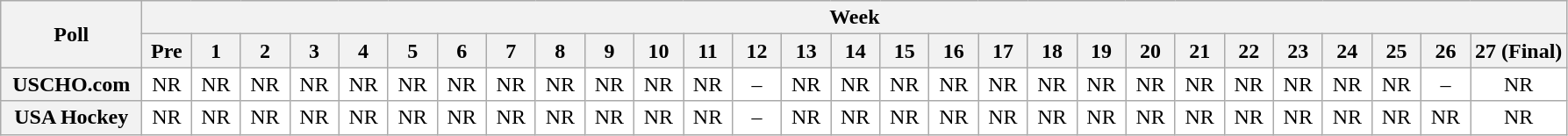<table class="wikitable" style="white-space:nowrap;">
<tr>
<th scope="col" width="100" rowspan="2">Poll</th>
<th colspan="28">Week</th>
</tr>
<tr>
<th scope="col" width="30">Pre</th>
<th scope="col" width="30">1</th>
<th scope="col" width="30">2</th>
<th scope="col" width="30">3</th>
<th scope="col" width="30">4</th>
<th scope="col" width="30">5</th>
<th scope="col" width="30">6</th>
<th scope="col" width="30">7</th>
<th scope="col" width="30">8</th>
<th scope="col" width="30">9</th>
<th scope="col" width="30">10</th>
<th scope="col" width="30">11</th>
<th scope="col" width="30">12</th>
<th scope="col" width="30">13</th>
<th scope="col" width="30">14</th>
<th scope="col" width="30">15</th>
<th scope="col" width="30">16</th>
<th scope="col" width="30">17</th>
<th scope="col" width="30">18</th>
<th scope="col" width="30">19</th>
<th scope="col" width="30">20</th>
<th scope="col" width="30">21</th>
<th scope="col" width="30">22</th>
<th scope="col" width="30">23</th>
<th scope="col" width="30">24</th>
<th scope="col" width="30">25</th>
<th scope="col" width="30">26</th>
<th scope="col" width="30">27 (Final)</th>
</tr>
<tr style="text-align:center;">
<th>USCHO.com</th>
<td bgcolor=FFFFFF>NR</td>
<td bgcolor=FFFFFF>NR</td>
<td bgcolor=FFFFFF>NR</td>
<td bgcolor=FFFFFF>NR</td>
<td bgcolor=FFFFFF>NR</td>
<td bgcolor=FFFFFF>NR</td>
<td bgcolor=FFFFFF>NR</td>
<td bgcolor=FFFFFF>NR</td>
<td bgcolor=FFFFFF>NR</td>
<td bgcolor=FFFFFF>NR</td>
<td bgcolor=FFFFFF>NR</td>
<td bgcolor=FFFFFF>NR</td>
<td bgcolor=FFFFFF>–</td>
<td bgcolor=FFFFFF>NR</td>
<td bgcolor=FFFFFF>NR</td>
<td bgcolor=FFFFFF>NR</td>
<td bgcolor=FFFFFF>NR</td>
<td bgcolor=FFFFFF>NR</td>
<td bgcolor=FFFFFF>NR</td>
<td bgcolor=FFFFFF>NR</td>
<td bgcolor=FFFFFF>NR</td>
<td bgcolor=FFFFFF>NR</td>
<td bgcolor=FFFFFF>NR</td>
<td bgcolor=FFFFFF>NR</td>
<td bgcolor=FFFFFF>NR</td>
<td bgcolor=FFFFFF>NR</td>
<td bgcolor=FFFFFF>–</td>
<td bgcolor=FFFFFF>NR</td>
</tr>
<tr style="text-align:center;">
<th>USA Hockey</th>
<td bgcolor=FFFFFF>NR</td>
<td bgcolor=FFFFFF>NR</td>
<td bgcolor=FFFFFF>NR</td>
<td bgcolor=FFFFFF>NR</td>
<td bgcolor=FFFFFF>NR</td>
<td bgcolor=FFFFFF>NR</td>
<td bgcolor=FFFFFF>NR</td>
<td bgcolor=FFFFFF>NR</td>
<td bgcolor=FFFFFF>NR</td>
<td bgcolor=FFFFFF>NR</td>
<td bgcolor=FFFFFF>NR</td>
<td bgcolor=FFFFFF>NR</td>
<td bgcolor=FFFFFF>–</td>
<td bgcolor=FFFFFF>NR</td>
<td bgcolor=FFFFFF>NR</td>
<td bgcolor=FFFFFF>NR</td>
<td bgcolor=FFFFFF>NR</td>
<td bgcolor=FFFFFF>NR</td>
<td bgcolor=FFFFFF>NR</td>
<td bgcolor=FFFFFF>NR</td>
<td bgcolor=FFFFFF>NR</td>
<td bgcolor=FFFFFF>NR</td>
<td bgcolor=FFFFFF>NR</td>
<td bgcolor=FFFFFF>NR</td>
<td bgcolor=FFFFFF>NR</td>
<td bgcolor=FFFFFF>NR</td>
<td bgcolor=FFFFFF>NR</td>
<td bgcolor=FFFFFF>NR</td>
</tr>
</table>
